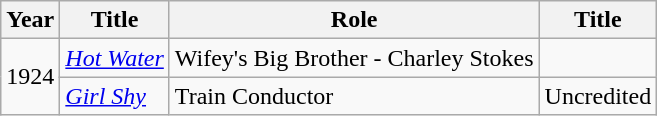<table class="wikitable sortable">
<tr>
<th>Year</th>
<th>Title</th>
<th>Role</th>
<th>Title</th>
</tr>
<tr>
<td rowspan="2">1924</td>
<td><em><a href='#'>Hot Water</a></em></td>
<td>Wifey's Big Brother - Charley Stokes</td>
</tr>
<tr>
<td><em><a href='#'>Girl Shy</a></em></td>
<td>Train Conductor</td>
<td>Uncredited</td>
</tr>
</table>
